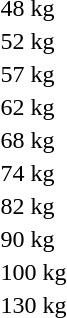<table>
<tr>
<td>48 kg</td>
<td></td>
<td></td>
<td></td>
</tr>
<tr>
<td>52 kg</td>
<td></td>
<td></td>
<td></td>
</tr>
<tr>
<td>57 kg</td>
<td></td>
<td></td>
<td></td>
</tr>
<tr>
<td>62 kg</td>
<td></td>
<td></td>
<td></td>
</tr>
<tr>
<td>68 kg</td>
<td></td>
<td></td>
<td></td>
</tr>
<tr>
<td>74 kg</td>
<td></td>
<td></td>
<td></td>
</tr>
<tr>
<td>82 kg</td>
<td></td>
<td></td>
<td></td>
</tr>
<tr>
<td>90 kg</td>
<td></td>
<td></td>
<td></td>
</tr>
<tr>
<td>100 kg</td>
<td></td>
<td></td>
<td></td>
</tr>
<tr>
<td>130 kg</td>
<td></td>
<td></td>
<td></td>
</tr>
</table>
